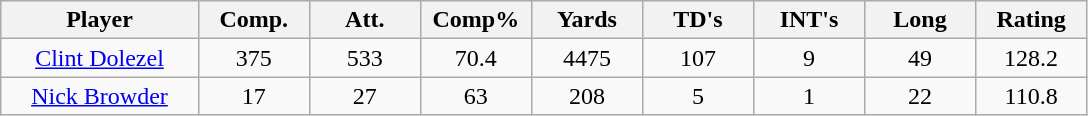<table class="wikitable sortable">
<tr>
<th bgcolor="#DDDDFF" width="16%">Player</th>
<th bgcolor="#DDDDFF" width="9%">Comp.</th>
<th bgcolor="#DDDDFF" width="9%">Att.</th>
<th bgcolor="#DDDDFF" width="9%">Comp%</th>
<th bgcolor="#DDDDFF" width="9%">Yards</th>
<th bgcolor="#DDDDFF" width="9%">TD's</th>
<th bgcolor="#DDDDFF" width="9%">INT's</th>
<th bgcolor="#DDDDFF" width="9%">Long</th>
<th bgcolor="#DDDDFF" width="9%">Rating</th>
</tr>
<tr align="center">
<td><a href='#'>Clint Dolezel</a></td>
<td>375</td>
<td>533</td>
<td>70.4</td>
<td>4475</td>
<td>107</td>
<td>9</td>
<td>49</td>
<td>128.2</td>
</tr>
<tr align="center">
<td><a href='#'>Nick Browder</a></td>
<td>17</td>
<td>27</td>
<td>63</td>
<td>208</td>
<td>5</td>
<td>1</td>
<td>22</td>
<td>110.8</td>
</tr>
</table>
